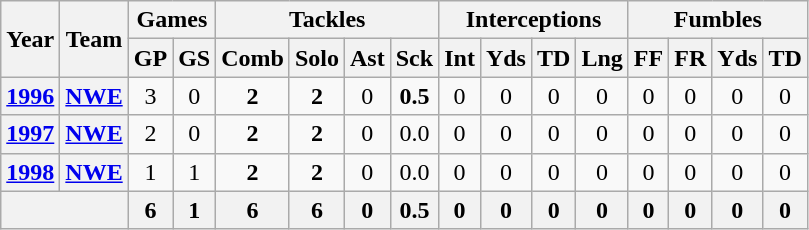<table class="wikitable" style="text-align:center">
<tr>
<th rowspan="2">Year</th>
<th rowspan="2">Team</th>
<th colspan="2">Games</th>
<th colspan="4">Tackles</th>
<th colspan="4">Interceptions</th>
<th colspan="4">Fumbles</th>
</tr>
<tr>
<th>GP</th>
<th>GS</th>
<th>Comb</th>
<th>Solo</th>
<th>Ast</th>
<th>Sck</th>
<th>Int</th>
<th>Yds</th>
<th>TD</th>
<th>Lng</th>
<th>FF</th>
<th>FR</th>
<th>Yds</th>
<th>TD</th>
</tr>
<tr>
<th><a href='#'>1996</a></th>
<th><a href='#'>NWE</a></th>
<td>3</td>
<td>0</td>
<td><strong>2</strong></td>
<td><strong>2</strong></td>
<td>0</td>
<td><strong>0.5</strong></td>
<td>0</td>
<td>0</td>
<td>0</td>
<td>0</td>
<td>0</td>
<td>0</td>
<td>0</td>
<td>0</td>
</tr>
<tr>
<th><a href='#'>1997</a></th>
<th><a href='#'>NWE</a></th>
<td>2</td>
<td>0</td>
<td><strong>2</strong></td>
<td><strong>2</strong></td>
<td>0</td>
<td>0.0</td>
<td>0</td>
<td>0</td>
<td>0</td>
<td>0</td>
<td>0</td>
<td>0</td>
<td>0</td>
<td>0</td>
</tr>
<tr>
<th><a href='#'>1998</a></th>
<th><a href='#'>NWE</a></th>
<td>1</td>
<td>1</td>
<td><strong>2</strong></td>
<td><strong>2</strong></td>
<td>0</td>
<td>0.0</td>
<td>0</td>
<td>0</td>
<td>0</td>
<td>0</td>
<td>0</td>
<td>0</td>
<td>0</td>
<td>0</td>
</tr>
<tr>
<th colspan="2"></th>
<th>6</th>
<th>1</th>
<th>6</th>
<th>6</th>
<th>0</th>
<th>0.5</th>
<th>0</th>
<th>0</th>
<th>0</th>
<th>0</th>
<th>0</th>
<th>0</th>
<th>0</th>
<th>0</th>
</tr>
</table>
